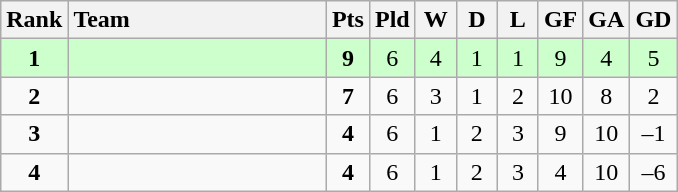<table class="wikitable" style="text-align: center;">
<tr>
<th width=30>Rank</th>
<th width=165 style="text-align:left;">Team</th>
<th width=20>Pts</th>
<th width=20>Pld</th>
<th width=20>W</th>
<th width=20>D</th>
<th width=20>L</th>
<th width=20>GF</th>
<th width=20>GA</th>
<th width=20>GD</th>
</tr>
<tr style="background:#ccffcc;">
<td><strong>1</strong></td>
<td style="text-align:left;"></td>
<td><strong>9</strong></td>
<td>6</td>
<td>4</td>
<td>1</td>
<td>1</td>
<td>9</td>
<td>4</td>
<td>5</td>
</tr>
<tr>
<td><strong>2</strong></td>
<td style="text-align:left;"></td>
<td><strong>7</strong></td>
<td>6</td>
<td>3</td>
<td>1</td>
<td>2</td>
<td>10</td>
<td>8</td>
<td>2</td>
</tr>
<tr>
<td><strong>3</strong></td>
<td style="text-align:left;"></td>
<td><strong>4</strong></td>
<td>6</td>
<td>1</td>
<td>2</td>
<td>3</td>
<td>9</td>
<td>10</td>
<td>–1</td>
</tr>
<tr>
<td><strong>4</strong></td>
<td style="text-align:left;"></td>
<td><strong>4</strong></td>
<td>6</td>
<td>1</td>
<td>2</td>
<td>3</td>
<td>4</td>
<td>10</td>
<td>–6</td>
</tr>
</table>
